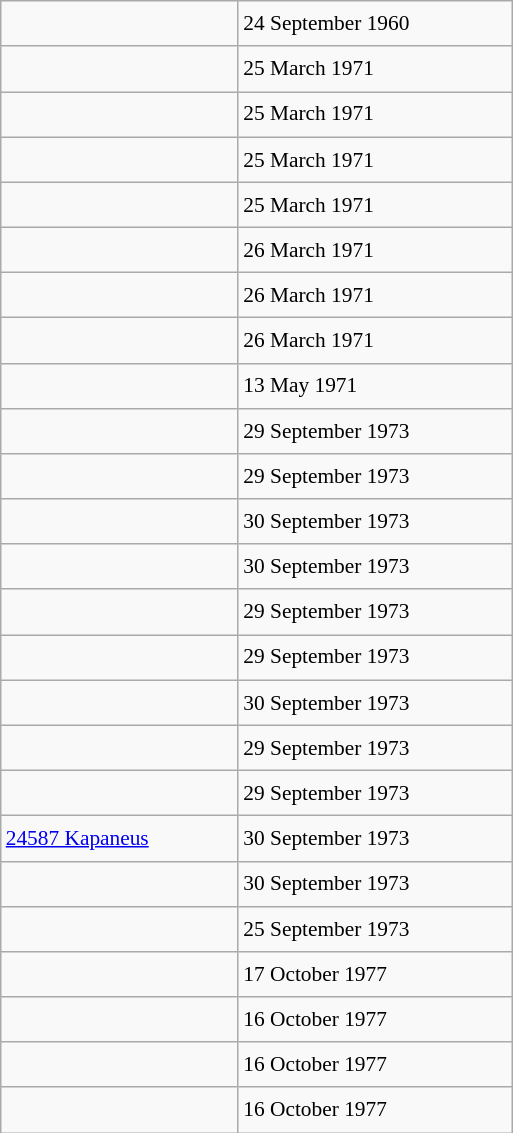<table class="wikitable" style="font-size: 89%; float: left; width: 24em; margin-right: 1em; line-height: 1.65em">
<tr>
<td></td>
<td>24 September 1960</td>
</tr>
<tr>
<td></td>
<td>25 March 1971</td>
</tr>
<tr>
<td></td>
<td>25 March 1971</td>
</tr>
<tr>
<td></td>
<td>25 March 1971</td>
</tr>
<tr>
<td></td>
<td>25 March 1971</td>
</tr>
<tr>
<td></td>
<td>26 March 1971</td>
</tr>
<tr>
<td></td>
<td>26 March 1971</td>
</tr>
<tr>
<td></td>
<td>26 March 1971</td>
</tr>
<tr>
<td></td>
<td>13 May 1971</td>
</tr>
<tr>
<td></td>
<td>29 September 1973</td>
</tr>
<tr>
<td></td>
<td>29 September 1973</td>
</tr>
<tr>
<td></td>
<td>30 September 1973</td>
</tr>
<tr>
<td></td>
<td>30 September 1973</td>
</tr>
<tr>
<td></td>
<td>29 September 1973</td>
</tr>
<tr>
<td></td>
<td>29 September 1973</td>
</tr>
<tr>
<td></td>
<td>30 September 1973</td>
</tr>
<tr>
<td></td>
<td>29 September 1973</td>
</tr>
<tr>
<td></td>
<td>29 September 1973</td>
</tr>
<tr>
<td><a href='#'>24587 Kapaneus</a></td>
<td>30 September 1973</td>
</tr>
<tr>
<td></td>
<td>30 September 1973</td>
</tr>
<tr>
<td></td>
<td>25 September 1973</td>
</tr>
<tr>
<td></td>
<td>17 October 1977</td>
</tr>
<tr>
<td></td>
<td>16 October 1977</td>
</tr>
<tr>
<td></td>
<td>16 October 1977</td>
</tr>
<tr>
<td></td>
<td>16 October 1977</td>
</tr>
</table>
